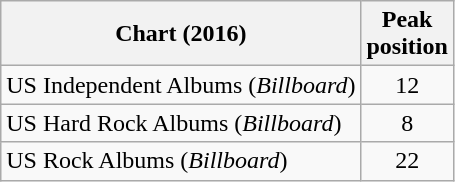<table class="wikitable">
<tr>
<th>Chart (2016)</th>
<th>Peak<br>position</th>
</tr>
<tr>
<td>US Independent Albums (<em>Billboard</em>)</td>
<td style="text-align:center;">12</td>
</tr>
<tr>
<td>US Hard Rock Albums (<em>Billboard</em>)</td>
<td style="text-align:center;">8</td>
</tr>
<tr>
<td>US Rock Albums (<em>Billboard</em>)</td>
<td style="text-align:center;">22</td>
</tr>
</table>
